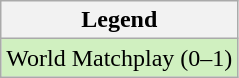<table class="wikitable">
<tr>
<th>Legend</th>
</tr>
<tr style="background:#d0f0c0;">
<td>World Matchplay (0–1)</td>
</tr>
</table>
